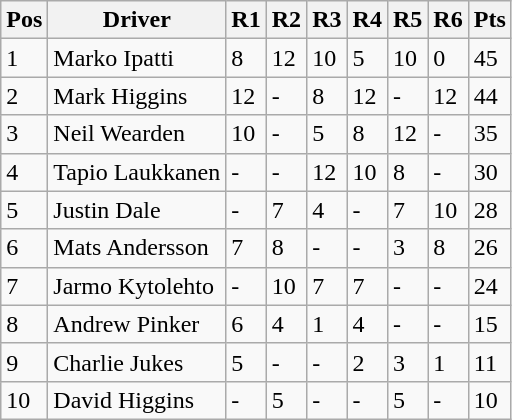<table class="wikitable">
<tr>
<th>Pos</th>
<th>Driver</th>
<th>R1</th>
<th>R2</th>
<th>R3</th>
<th>R4</th>
<th>R5</th>
<th>R6</th>
<th>Pts</th>
</tr>
<tr>
<td>1</td>
<td>Marko Ipatti</td>
<td>8</td>
<td>12</td>
<td>10</td>
<td>5</td>
<td>10</td>
<td>0</td>
<td>45</td>
</tr>
<tr>
<td>2</td>
<td>Mark Higgins</td>
<td>12</td>
<td>-</td>
<td>8</td>
<td>12</td>
<td>-</td>
<td>12</td>
<td>44</td>
</tr>
<tr>
<td>3</td>
<td>Neil Wearden</td>
<td>10</td>
<td>-</td>
<td>5</td>
<td>8</td>
<td>12</td>
<td>-</td>
<td>35</td>
</tr>
<tr>
<td>4</td>
<td>Tapio Laukkanen</td>
<td>-</td>
<td>-</td>
<td>12</td>
<td>10</td>
<td>8</td>
<td>-</td>
<td>30</td>
</tr>
<tr>
<td>5</td>
<td>Justin Dale</td>
<td>-</td>
<td>7</td>
<td>4</td>
<td>-</td>
<td>7</td>
<td>10</td>
<td>28</td>
</tr>
<tr>
<td>6</td>
<td>Mats Andersson</td>
<td>7</td>
<td>8</td>
<td>-</td>
<td>-</td>
<td>3</td>
<td>8</td>
<td>26</td>
</tr>
<tr>
<td>7</td>
<td>Jarmo Kytolehto</td>
<td>-</td>
<td>10</td>
<td>7</td>
<td>7</td>
<td>-</td>
<td>-</td>
<td>24</td>
</tr>
<tr>
<td>8</td>
<td>Andrew Pinker</td>
<td>6</td>
<td>4</td>
<td>1</td>
<td>4</td>
<td>-</td>
<td>-</td>
<td>15</td>
</tr>
<tr>
<td>9</td>
<td>Charlie Jukes</td>
<td>5</td>
<td>-</td>
<td>-</td>
<td>2</td>
<td>3</td>
<td>1</td>
<td>11</td>
</tr>
<tr>
<td>10</td>
<td>David Higgins</td>
<td>-</td>
<td>5</td>
<td>-</td>
<td>-</td>
<td>5</td>
<td>-</td>
<td>10</td>
</tr>
</table>
